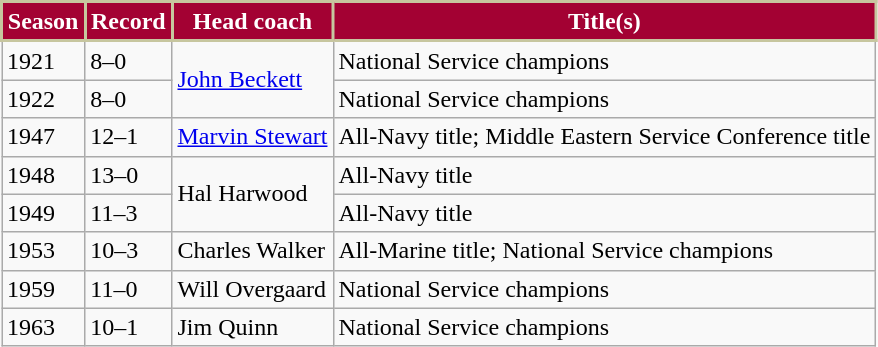<table class="wikitable">
<tr>
<th style="background:#A30133; color:#ffffff; border: 2px solid #C7C69F;">Season</th>
<th style="background:#A30133; color:#ffffff; border: 2px solid #C7C69F;">Record</th>
<th style="background:#A30133; color:#ffffff; border: 2px solid #C7C69F;">Head coach</th>
<th style="background:#A30133; color:#ffffff; border: 2px solid #C7C69F;">Title(s)</th>
</tr>
<tr>
<td>1921</td>
<td>8–0</td>
<td rowspan=2><a href='#'>John Beckett</a></td>
<td>National Service champions</td>
</tr>
<tr>
<td>1922</td>
<td>8–0</td>
<td>National Service champions</td>
</tr>
<tr>
<td>1947</td>
<td>12–1</td>
<td><a href='#'>Marvin Stewart</a></td>
<td>All-Navy title; Middle Eastern Service Conference title</td>
</tr>
<tr>
<td>1948</td>
<td>13–0</td>
<td rowspan=2>Hal Harwood</td>
<td>All-Navy title</td>
</tr>
<tr>
<td>1949</td>
<td>11–3</td>
<td>All-Navy title</td>
</tr>
<tr>
<td>1953</td>
<td>10–3</td>
<td>Charles Walker</td>
<td>All-Marine title; National Service champions</td>
</tr>
<tr>
<td>1959</td>
<td>11–0</td>
<td>Will Overgaard</td>
<td>National Service champions</td>
</tr>
<tr>
<td>1963</td>
<td>10–1</td>
<td>Jim Quinn</td>
<td>National Service champions</td>
</tr>
</table>
